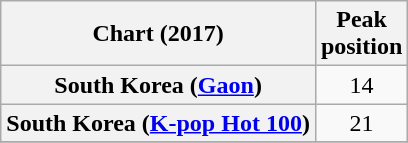<table class="wikitable plainrowheaders sortable" style="text-align:center">
<tr>
<th scope="col">Chart (2017)</th>
<th scope="col">Peak<br>position</th>
</tr>
<tr>
<th scope="row">South Korea (<a href='#'>Gaon</a>)</th>
<td>14</td>
</tr>
<tr>
<th scope="row">South Korea (<a href='#'>K-pop Hot 100</a>)</th>
<td>21</td>
</tr>
<tr>
</tr>
</table>
